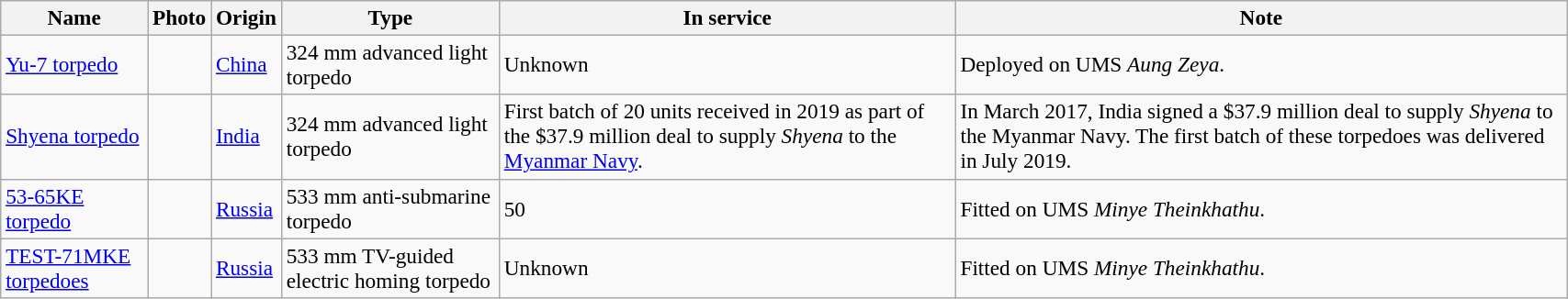<table class="wikitable" style="font-size:97%; width:90%">
<tr>
<th>Name</th>
<th>Photo</th>
<th>Origin</th>
<th>Type</th>
<th>In service</th>
<th>Note</th>
</tr>
<tr>
<td><a href='#'>Yu-7 torpedo</a></td>
<td></td>
<td><a href='#'>China</a></td>
<td>324 mm advanced light torpedo</td>
<td>Unknown</td>
<td>Deployed on UMS <em>Aung Zeya</em>.</td>
</tr>
<tr>
<td><a href='#'>Shyena torpedo</a></td>
<td></td>
<td><a href='#'>India</a></td>
<td>324 mm advanced light torpedo</td>
<td>First batch of 20 units received in 2019 as part of the $37.9 million deal to supply <em>Shyena</em> to the <a href='#'>Myanmar Navy</a>.</td>
<td>In March 2017, India signed a $37.9 million deal to supply <em>Shyena</em> to the Myanmar Navy. The first batch of these torpedoes was delivered in July 2019.</td>
</tr>
<tr>
<td><a href='#'>53-65KE torpedo</a></td>
<td></td>
<td><a href='#'>Russia</a></td>
<td>533 mm anti-submarine torpedo</td>
<td>50</td>
<td>Fitted on UMS <em>Minye Theinkhathu</em>.</td>
</tr>
<tr>
<td><a href='#'>TEST-71MKE</a> <a href='#'>torpedoes</a></td>
<td></td>
<td><a href='#'>Russia</a></td>
<td>533 mm TV-guided electric homing torpedo</td>
<td>Unknown</td>
<td>Fitted on UMS <em>Minye Theinkhathu</em>.</td>
</tr>
</table>
